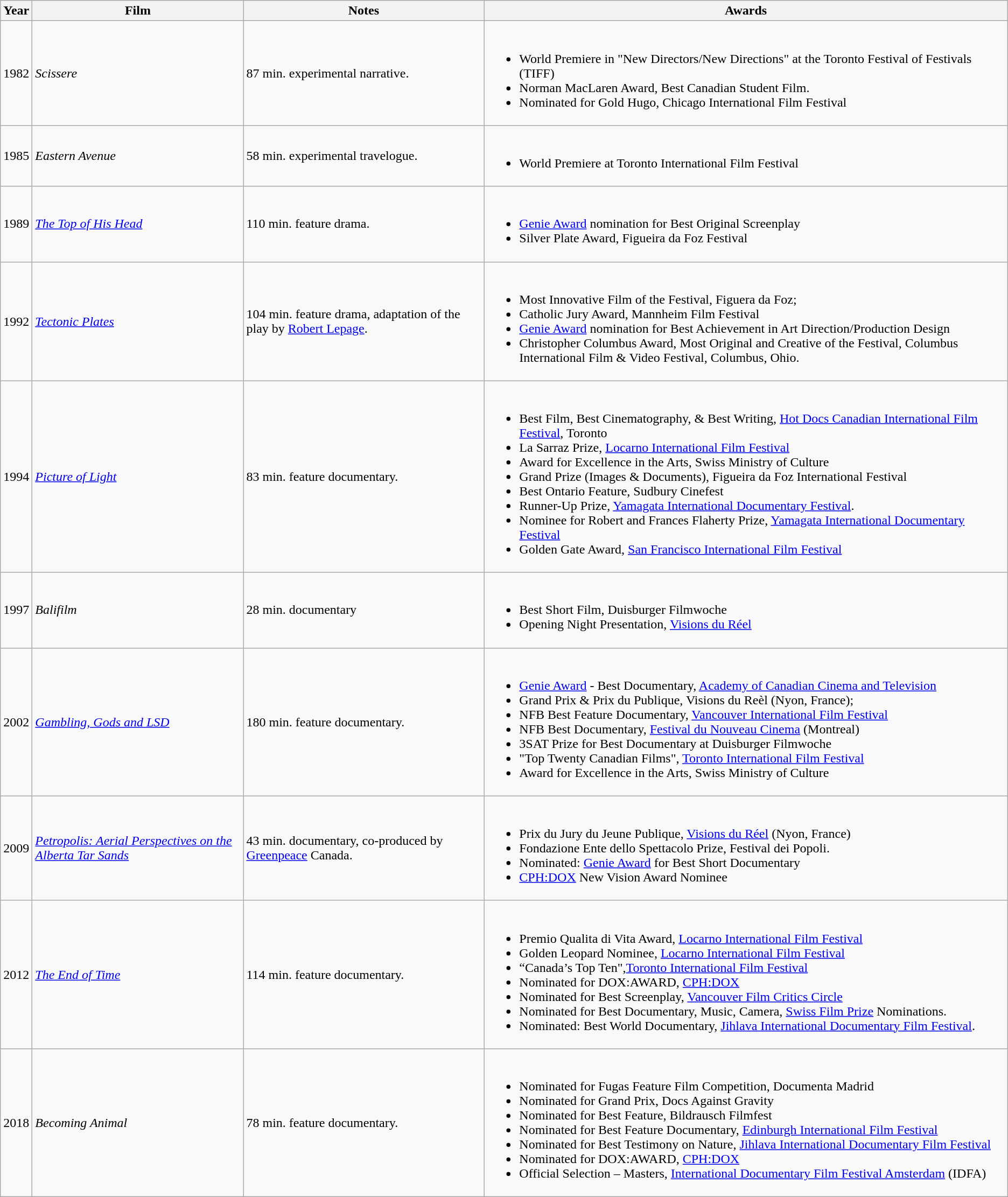<table class="wikitable">
<tr>
<th>Year</th>
<th>Film</th>
<th>Notes</th>
<th>Awards</th>
</tr>
<tr>
<td>1982</td>
<td><em>Scissere</em></td>
<td>87 min. experimental narrative.</td>
<td><br><ul><li>World Premiere in "New Directors/New Directions" at the Toronto Festival of Festivals (TIFF)</li><li>Norman MacLaren Award, Best Canadian Student Film.</li><li>Nominated for Gold Hugo, Chicago International Film Festival</li></ul></td>
</tr>
<tr>
<td>1985</td>
<td><em>Eastern Avenue</em></td>
<td>58 min. experimental travelogue.</td>
<td><br><ul><li>World Premiere at Toronto International Film Festival</li></ul></td>
</tr>
<tr>
<td>1989</td>
<td><em><a href='#'>The Top of His Head</a></em></td>
<td>110 min. feature drama.</td>
<td><br><ul><li><a href='#'>Genie Award</a> nomination for Best Original Screenplay</li><li>Silver Plate Award, Figueira da Foz Festival</li></ul></td>
</tr>
<tr>
<td>1992</td>
<td><em><a href='#'>Tectonic Plates</a></em></td>
<td>104 min. feature drama, adaptation of the play by <a href='#'>Robert Lepage</a>.</td>
<td><br><ul><li>Most Innovative Film of the Festival, Figuera da Foz;</li><li>Catholic Jury Award, Mannheim Film Festival</li><li><a href='#'>Genie Award</a> nomination for Best Achievement in Art Direction/Production Design</li><li>Christopher Columbus Award, Most Original and Creative of the Festival, Columbus International Film & Video Festival, Columbus, Ohio.</li></ul></td>
</tr>
<tr>
<td>1994</td>
<td><em><a href='#'>Picture of Light</a></em></td>
<td>83 min. feature documentary.</td>
<td><br><ul><li>Best Film, Best Cinematography, & Best Writing, <a href='#'>Hot Docs Canadian International Film Festival</a>, Toronto</li><li>La Sarraz Prize, <a href='#'>Locarno International Film Festival</a></li><li>Award for Excellence in the Arts, Swiss Ministry of Culture</li><li>Grand Prize (Images & Documents), Figueira da Foz International Festival</li><li>Best Ontario Feature, Sudbury Cinefest</li><li>Runner-Up Prize, <a href='#'>Yamagata International Documentary Festival</a>.</li><li>Nominee for Robert and Frances Flaherty Prize, <a href='#'>Yamagata International Documentary Festival</a></li><li>Golden Gate Award, <a href='#'>San Francisco International Film Festival</a></li></ul></td>
</tr>
<tr>
<td>1997</td>
<td><em>Balifilm</em></td>
<td>28 min. documentary</td>
<td><br><ul><li>Best Short Film, Duisburger Filmwoche</li><li>Opening Night Presentation, <a href='#'>Visions du Réel</a></li></ul></td>
</tr>
<tr>
<td>2002</td>
<td><em><a href='#'>Gambling, Gods and LSD</a></em></td>
<td>180 min. feature documentary.</td>
<td><br><ul><li><a href='#'>Genie Award</a> - Best Documentary, <a href='#'>Academy of Canadian Cinema and Television</a></li><li>Grand Prix & Prix du Publique, Visions du Reèl (Nyon, France);</li><li>NFB Best Feature Documentary, <a href='#'>Vancouver International Film Festival</a></li><li>NFB Best Documentary, <a href='#'>Festival du Nouveau Cinema</a> (Montreal)</li><li>3SAT Prize for Best Documentary at Duisburger Filmwoche</li><li>"Top Twenty Canadian Films", <a href='#'>Toronto International Film Festival</a></li><li>Award for Excellence in the Arts, Swiss Ministry of Culture</li></ul></td>
</tr>
<tr>
<td>2009</td>
<td><em><a href='#'>Petropolis: Aerial Perspectives on the Alberta Tar Sands</a></em></td>
<td>43 min. documentary, co-produced by <a href='#'>Greenpeace</a> Canada.</td>
<td><br><ul><li>Prix du Jury du Jeune Publique, <a href='#'>Visions du Réel</a> (Nyon, France)</li><li>Fondazione Ente dello Spettacolo Prize, Festival dei Popoli.</li><li>Nominated: <a href='#'>Genie Award</a> for Best Short Documentary</li><li><a href='#'>CPH:DOX</a> New Vision Award Nominee</li></ul></td>
</tr>
<tr>
<td>2012</td>
<td><em><a href='#'>The End of Time</a></em></td>
<td>114 min. feature documentary.</td>
<td><br><ul><li>Premio Qualita di Vita Award, <a href='#'>Locarno International Film Festival</a></li><li>Golden Leopard Nominee, <a href='#'>Locarno International Film Festival</a></li><li>“Canada’s Top Ten",<a href='#'>Toronto International Film Festival</a></li><li>Nominated for DOX:AWARD, <a href='#'>CPH:DOX</a></li><li>Nominated for Best Screenplay, <a href='#'>Vancouver Film Critics Circle</a></li><li>Nominated for Best Documentary, Music, Camera, <a href='#'>Swiss Film Prize</a> Nominations.</li><li>Nominated: Best World Documentary, <a href='#'>Jihlava International Documentary Film Festival</a>.</li></ul></td>
</tr>
<tr>
<td>2018</td>
<td><em>Becoming Animal</em></td>
<td>78 min. feature documentary.</td>
<td><br><ul><li>Nominated for Fugas Feature Film Competition, Documenta Madrid</li><li>Nominated for Grand Prix, Docs Against Gravity</li><li>Nominated for Best Feature, Bildrausch Filmfest</li><li>Nominated for Best Feature Documentary, <a href='#'>Edinburgh International Film Festival</a></li><li>Nominated for Best Testimony on Nature, <a href='#'>Jihlava International Documentary Film Festival</a></li><li>Nominated for DOX:AWARD, <a href='#'>CPH:DOX</a></li><li>Official Selection – Masters, <a href='#'>International Documentary Film Festival Amsterdam</a> (IDFA)</li></ul></td>
</tr>
</table>
